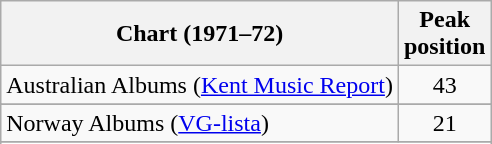<table class="wikitable sortable plainrowheaders">
<tr>
<th scope="col">Chart (1971–72)</th>
<th scope="col">Peak<br>position</th>
</tr>
<tr>
<td align="left">Australian Albums (<a href='#'>Kent Music Report</a>)</td>
<td align="center">43</td>
</tr>
<tr>
</tr>
<tr>
<td align="left">Norway Albums (<a href='#'>VG-lista</a>)</td>
<td align="center">21</td>
</tr>
<tr>
</tr>
<tr>
</tr>
</table>
